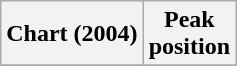<table class="wikitable" border="1">
<tr>
<th>Chart (2004)</th>
<th>Peak<br>position</th>
</tr>
<tr>
</tr>
</table>
